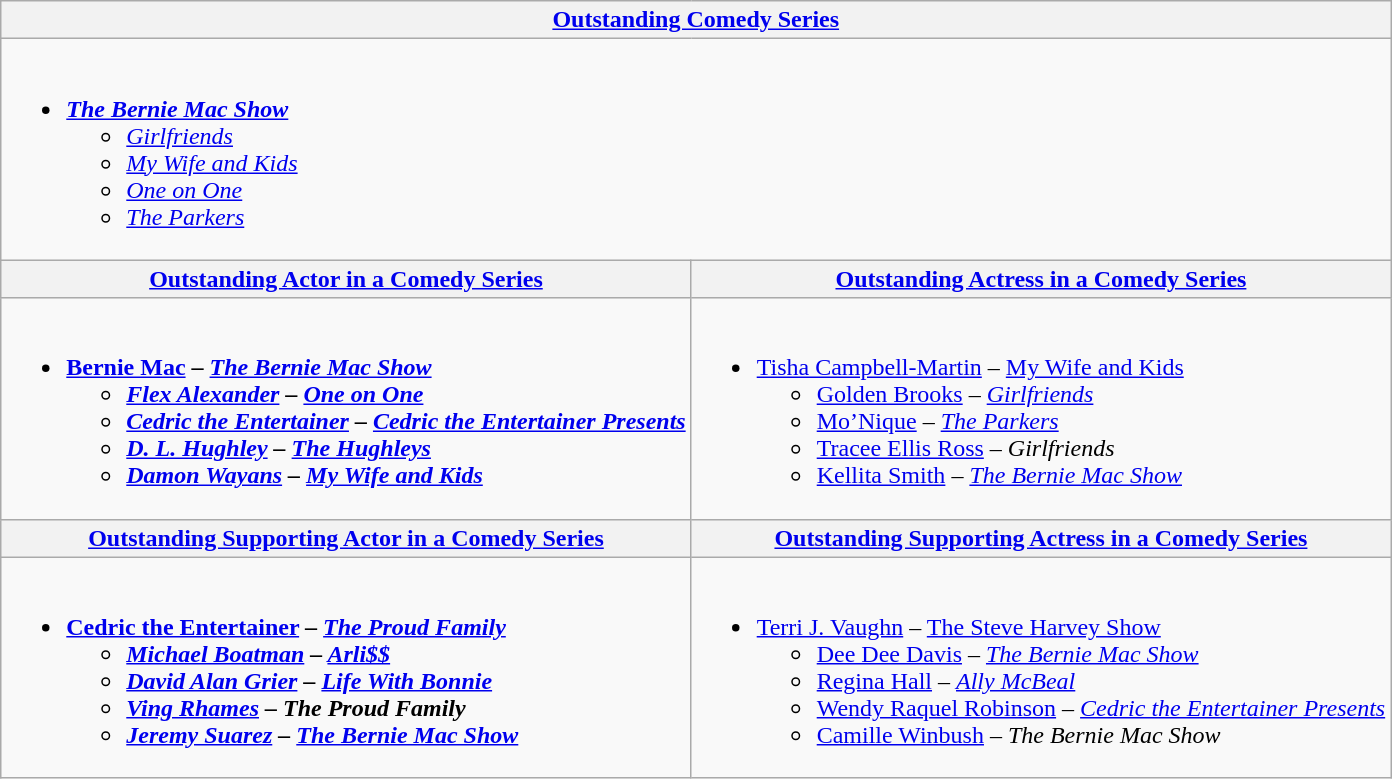<table class="wikitable" style="width=100%">
<tr>
<th colspan="2" style="width=50%"><a href='#'>Outstanding Comedy Series</a></th>
</tr>
<tr>
<td colspan="2" style="vertical-align:top"><br><ul><li><strong><em><a href='#'>The Bernie Mac Show</a></em></strong><ul><li><em><a href='#'>Girlfriends</a></em></li><li><em><a href='#'>My Wife and Kids</a></em></li><li><em><a href='#'>One on One</a></em></li><li><em><a href='#'>The Parkers</a></em></li></ul></li></ul></td>
</tr>
<tr>
<th><a href='#'>Outstanding Actor in a Comedy Series</a></th>
<th><a href='#'>Outstanding Actress in a Comedy Series</a></th>
</tr>
<tr>
<td style="vertical-align:top"><br><ul><li><strong><a href='#'>Bernie Mac</a> – <em><a href='#'>The Bernie Mac Show</a><strong><em><ul><li><a href='#'>Flex Alexander</a> – </em><a href='#'>One on One</a><em></li><li><a href='#'>Cedric the Entertainer</a> – </em><a href='#'>Cedric the Entertainer Presents</a><em></li><li><a href='#'>D. L. Hughley</a> – </em><a href='#'>The Hughleys</a><em></li><li><a href='#'>Damon Wayans</a> – </em><a href='#'>My Wife and Kids</a><em></li></ul></li></ul></td>
<td style="vertical-align:top"><br><ul><li></strong><a href='#'>Tisha Campbell-Martin</a> – </em><a href='#'>My Wife and Kids</a></em></strong><ul><li><a href='#'>Golden Brooks</a> – <em><a href='#'>Girlfriends</a></em></li><li><a href='#'>Mo’Nique</a> – <em><a href='#'>The Parkers</a></em></li><li><a href='#'>Tracee Ellis Ross</a> – <em>Girlfriends</em></li><li><a href='#'>Kellita Smith</a> – <em><a href='#'>The Bernie Mac Show</a></em></li></ul></li></ul></td>
</tr>
<tr>
<th><a href='#'>Outstanding Supporting Actor in a Comedy Series</a></th>
<th><a href='#'>Outstanding Supporting Actress in a Comedy Series</a></th>
</tr>
<tr>
<td style="vertical-align:top"><br><ul><li><strong><a href='#'>Cedric the Entertainer</a> – <em><a href='#'>The Proud Family</a><strong><em><ul><li><a href='#'>Michael Boatman</a> – </em><a href='#'>Arli$$</a><em></li><li><a href='#'>David Alan Grier</a> – </em><a href='#'>Life With Bonnie</a><em></li><li><a href='#'>Ving Rhames</a> – </em>The Proud Family<em></li><li><a href='#'>Jeremy Suarez</a> – </em><a href='#'>The Bernie Mac Show</a><em></li></ul></li></ul></td>
<td style="vertical-align:top"><br><ul><li></strong><a href='#'>Terri J. Vaughn</a> – </em><a href='#'>The Steve Harvey Show</a></em></strong><ul><li><a href='#'>Dee Dee Davis</a> – <em><a href='#'>The Bernie Mac Show</a></em></li><li><a href='#'>Regina Hall</a> – <em><a href='#'>Ally McBeal</a></em></li><li><a href='#'>Wendy Raquel Robinson</a> – <em><a href='#'>Cedric the Entertainer Presents</a></em></li><li><a href='#'>Camille Winbush</a> – <em>The Bernie Mac Show</em></li></ul></li></ul></td>
</tr>
</table>
